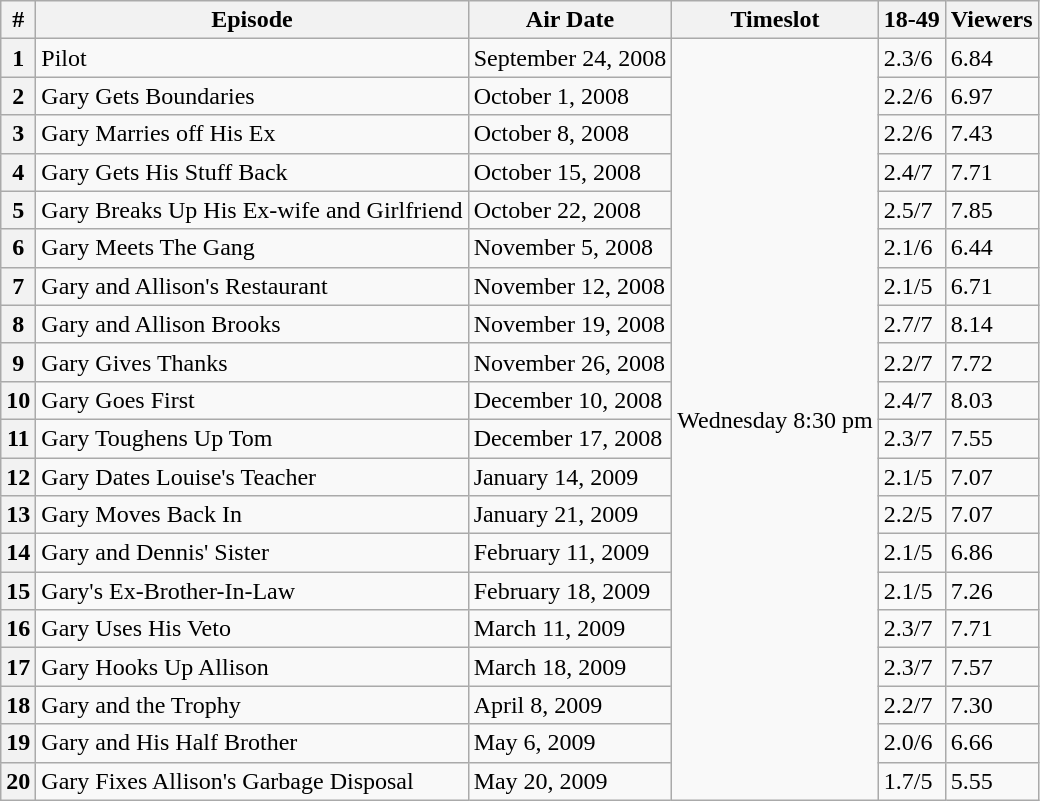<table class="wikitable" style="text-align: left">
<tr>
<th>#</th>
<th>Episode</th>
<th>Air Date</th>
<th>Timeslot</th>
<th>18-49</th>
<th>Viewers</th>
</tr>
<tr>
<th>1</th>
<td>Pilot</td>
<td>September 24, 2008</td>
<td rowspan="20">Wednesday 8:30 pm</td>
<td>2.3/6</td>
<td>6.84</td>
</tr>
<tr>
<th>2</th>
<td>Gary Gets Boundaries</td>
<td>October 1, 2008</td>
<td>2.2/6</td>
<td>6.97</td>
</tr>
<tr>
<th>3</th>
<td>Gary Marries off His Ex</td>
<td>October 8, 2008</td>
<td>2.2/6</td>
<td>7.43</td>
</tr>
<tr>
<th>4</th>
<td>Gary Gets His Stuff Back</td>
<td>October 15, 2008</td>
<td>2.4/7</td>
<td>7.71</td>
</tr>
<tr>
<th>5</th>
<td>Gary Breaks Up His Ex-wife and Girlfriend</td>
<td>October 22, 2008</td>
<td>2.5/7</td>
<td>7.85</td>
</tr>
<tr>
<th>6</th>
<td>Gary Meets The Gang</td>
<td>November 5, 2008</td>
<td>2.1/6</td>
<td>6.44</td>
</tr>
<tr>
<th>7</th>
<td>Gary and Allison's Restaurant</td>
<td>November 12, 2008</td>
<td>2.1/5</td>
<td>6.71</td>
</tr>
<tr>
<th>8</th>
<td>Gary and Allison Brooks</td>
<td>November 19, 2008</td>
<td>2.7/7</td>
<td>8.14</td>
</tr>
<tr>
<th>9</th>
<td>Gary Gives Thanks</td>
<td>November 26, 2008</td>
<td>2.2/7</td>
<td>7.72</td>
</tr>
<tr>
<th>10</th>
<td>Gary Goes First</td>
<td>December 10, 2008</td>
<td>2.4/7</td>
<td>8.03</td>
</tr>
<tr>
<th>11</th>
<td>Gary Toughens Up Tom</td>
<td>December 17, 2008</td>
<td>2.3/7</td>
<td>7.55</td>
</tr>
<tr>
<th>12</th>
<td>Gary Dates Louise's Teacher</td>
<td>January 14, 2009</td>
<td>2.1/5</td>
<td>7.07</td>
</tr>
<tr>
<th>13</th>
<td>Gary Moves Back In</td>
<td>January 21, 2009</td>
<td>2.2/5</td>
<td>7.07</td>
</tr>
<tr>
<th>14</th>
<td>Gary and Dennis' Sister</td>
<td>February 11, 2009</td>
<td>2.1/5</td>
<td>6.86</td>
</tr>
<tr>
<th>15</th>
<td>Gary's Ex-Brother-In-Law</td>
<td>February 18, 2009</td>
<td>2.1/5</td>
<td>7.26</td>
</tr>
<tr>
<th>16</th>
<td>Gary Uses His Veto</td>
<td>March 11, 2009</td>
<td>2.3/7</td>
<td>7.71</td>
</tr>
<tr>
<th>17</th>
<td>Gary Hooks Up Allison</td>
<td>March 18, 2009</td>
<td>2.3/7</td>
<td>7.57</td>
</tr>
<tr>
<th>18</th>
<td>Gary and the Trophy</td>
<td>April 8, 2009</td>
<td>2.2/7</td>
<td>7.30</td>
</tr>
<tr>
<th>19</th>
<td>Gary and His Half Brother</td>
<td>May 6, 2009</td>
<td>2.0/6</td>
<td>6.66</td>
</tr>
<tr>
<th>20</th>
<td>Gary Fixes Allison's Garbage Disposal</td>
<td>May 20, 2009</td>
<td>1.7/5</td>
<td>5.55</td>
</tr>
</table>
